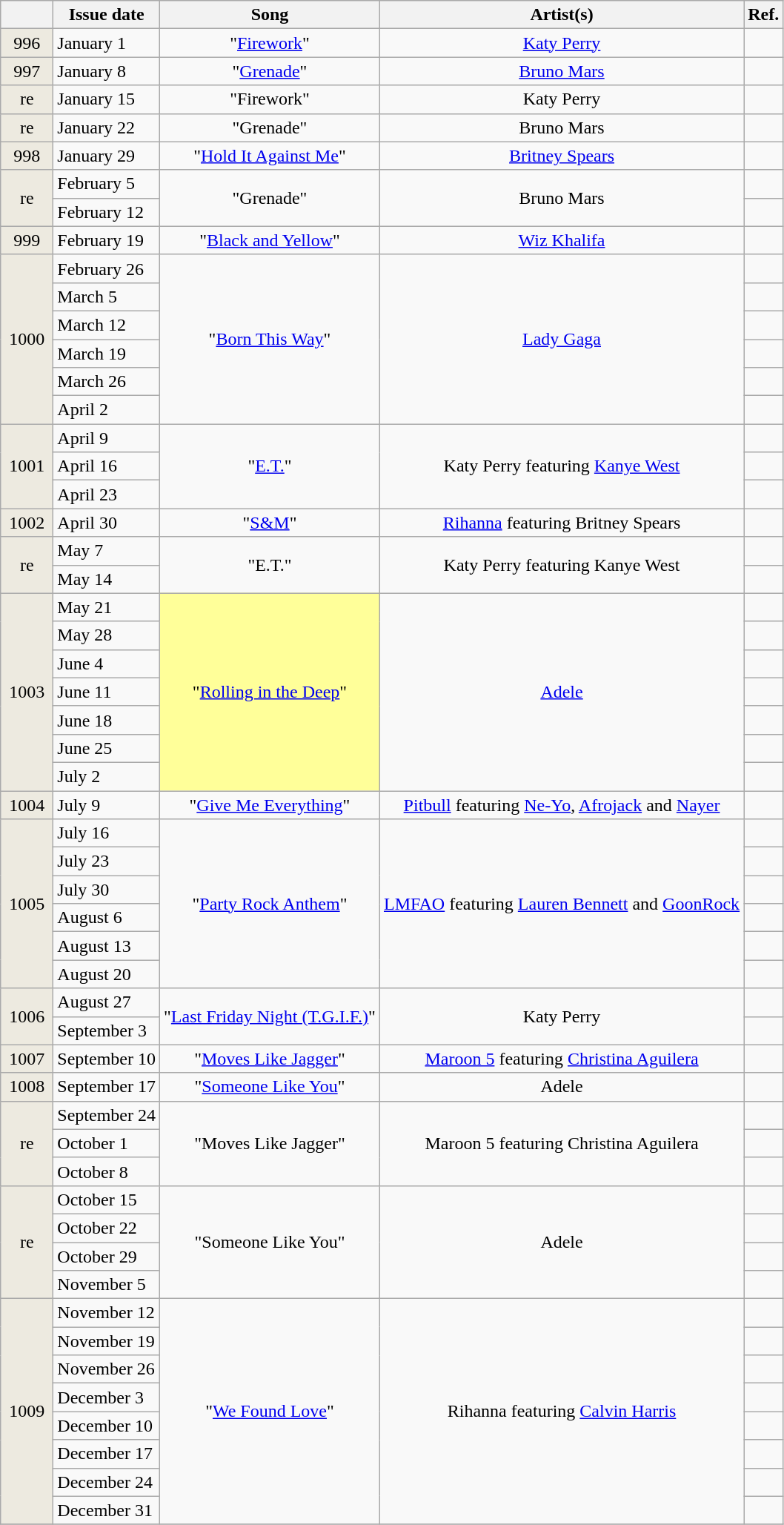<table class="wikitable">
<tr>
<th width=40></th>
<th style="text-align: center;">Issue date</th>
<th style="text-align: center;">Song</th>
<th style="text-align: center;">Artist(s)</th>
<th style="text-align: center;">Ref.</th>
</tr>
<tr>
<td bgcolor=#EDEAE0 align=center>996</td>
<td>January 1</td>
<td style="text-align: center;">"<a href='#'>Firework</a>"</td>
<td style="text-align: center;"><a href='#'>Katy Perry</a></td>
<td style="text-align: center;"></td>
</tr>
<tr>
<td bgcolor=#EDEAE0 align=center>997</td>
<td>January 8</td>
<td style="text-align: center;">"<a href='#'>Grenade</a>"</td>
<td style="text-align: center;"><a href='#'>Bruno Mars</a></td>
<td style="text-align: center;"></td>
</tr>
<tr>
<td bgcolor=#EDEAE0 align=center>re</td>
<td>January 15</td>
<td style="text-align: center;">"Firework"</td>
<td style="text-align: center;">Katy Perry</td>
<td style="text-align: center;"></td>
</tr>
<tr>
<td bgcolor=#EDEAE0 align=center>re</td>
<td>January 22</td>
<td style="text-align: center;">"Grenade"</td>
<td style="text-align: center;">Bruno Mars</td>
<td style="text-align: center;"></td>
</tr>
<tr>
<td bgcolor=#EDEAE0 align=center>998</td>
<td>January 29</td>
<td style="text-align: center;">"<a href='#'>Hold It Against Me</a>"</td>
<td style="text-align: center;"><a href='#'>Britney Spears</a></td>
<td style="text-align: center;"></td>
</tr>
<tr>
<td bgcolor=#EDEAE0 align=center rowspan=2>re</td>
<td>February 5</td>
<td style="text-align: center;" rowspan="2">"Grenade"</td>
<td style="text-align: center;" rowspan="2">Bruno Mars</td>
<td style="text-align: center;"></td>
</tr>
<tr>
<td>February 12</td>
<td style="text-align: center;"></td>
</tr>
<tr>
<td bgcolor=#EDEAE0 align=center>999</td>
<td>February 19</td>
<td style="text-align: center;">"<a href='#'>Black and Yellow</a>"</td>
<td style="text-align: center;"><a href='#'>Wiz Khalifa</a></td>
<td style="text-align: center;"></td>
</tr>
<tr>
<td bgcolor=#EDEAE0 align=center rowspan=6>1000</td>
<td>February 26</td>
<td style="text-align: center;" rowspan="6">"<a href='#'>Born This Way</a>"</td>
<td style="text-align: center;" rowspan="6"><a href='#'>Lady Gaga</a></td>
<td style="text-align: center;"></td>
</tr>
<tr>
<td>March 5</td>
<td style="text-align: center;"></td>
</tr>
<tr>
<td>March 12</td>
<td style="text-align: center;"></td>
</tr>
<tr>
<td>March 19</td>
<td style="text-align: center;"></td>
</tr>
<tr>
<td>March 26</td>
<td style="text-align: center;"></td>
</tr>
<tr>
<td>April 2</td>
<td style="text-align: center;"></td>
</tr>
<tr>
<td bgcolor=#EDEAE0 align=center rowspan=3>1001</td>
<td>April 9</td>
<td style="text-align: center;" rowspan="3">"<a href='#'>E.T.</a>"</td>
<td style="text-align: center;" rowspan="3">Katy Perry featuring <a href='#'>Kanye West</a></td>
<td style="text-align: center;"></td>
</tr>
<tr>
<td>April 16</td>
<td style="text-align: center;"></td>
</tr>
<tr>
<td>April 23</td>
<td style="text-align: center;"></td>
</tr>
<tr>
<td bgcolor=#EDEAE0 align=center>1002</td>
<td>April 30</td>
<td style="text-align: center;">"<a href='#'>S&M</a>"</td>
<td style="text-align: center;"><a href='#'>Rihanna</a> featuring Britney Spears</td>
<td style="text-align: center;"></td>
</tr>
<tr>
<td bgcolor=#EDEAE0 align=center rowspan=2>re</td>
<td>May 7</td>
<td style="text-align: center;" rowspan="2">"E.T."</td>
<td style="text-align: center;" rowspan="2">Katy Perry featuring Kanye West</td>
<td style="text-align: center;"></td>
</tr>
<tr>
<td>May 14</td>
<td style="text-align: center;"></td>
</tr>
<tr>
<td bgcolor=#EDEAE0 align=center rowspan=7>1003</td>
<td>May 21</td>
<td bgcolor=#FFFF99 style="text-align: center;" rowspan="7">"<a href='#'>Rolling in the Deep</a>"</td>
<td style="text-align: center;" rowspan="7"><a href='#'>Adele</a></td>
<td style="text-align: center;"></td>
</tr>
<tr>
<td>May 28</td>
<td style="text-align: center;"></td>
</tr>
<tr>
<td>June 4</td>
<td style="text-align: center;"></td>
</tr>
<tr>
<td>June 11</td>
<td style="text-align: center;"></td>
</tr>
<tr>
<td>June 18</td>
<td style="text-align: center;"></td>
</tr>
<tr>
<td>June 25</td>
<td style="text-align: center;"></td>
</tr>
<tr>
<td>July 2</td>
<td style="text-align: center;"></td>
</tr>
<tr>
<td bgcolor=#EDEAE0 align=center>1004</td>
<td>July 9</td>
<td style="text-align: center;">"<a href='#'>Give Me Everything</a>"</td>
<td style="text-align: center;"><a href='#'>Pitbull</a> featuring <a href='#'>Ne-Yo</a>, <a href='#'>Afrojack</a> and <a href='#'>Nayer</a></td>
<td style="text-align: center;"></td>
</tr>
<tr>
<td bgcolor=#EDEAE0 align=center rowspan=6>1005</td>
<td>July 16</td>
<td style="text-align: center;" rowspan="6">"<a href='#'>Party Rock Anthem</a>"</td>
<td style="text-align: center;" rowspan="6"><a href='#'>LMFAO</a> featuring <a href='#'>Lauren Bennett</a> and <a href='#'>GoonRock</a></td>
<td style="text-align: center;"></td>
</tr>
<tr>
<td>July 23</td>
<td style="text-align: center;"></td>
</tr>
<tr>
<td>July 30</td>
<td style="text-align: center;"></td>
</tr>
<tr>
<td>August 6</td>
<td style="text-align: center;"></td>
</tr>
<tr>
<td>August 13</td>
<td style="text-align: center;"></td>
</tr>
<tr>
<td>August 20</td>
<td style="text-align: center;"></td>
</tr>
<tr>
<td bgcolor=#EDEAE0 align=center rowspan=2>1006</td>
<td>August 27</td>
<td style="text-align: center;" rowspan="2">"<a href='#'>Last Friday Night (T.G.I.F.)</a>"</td>
<td style="text-align: center;" rowspan="2">Katy Perry</td>
<td style="text-align: center;"></td>
</tr>
<tr>
<td>September 3</td>
<td style="text-align: center;"></td>
</tr>
<tr>
<td bgcolor=#EDEAE0 align=center>1007</td>
<td>September 10</td>
<td style="text-align: center;">"<a href='#'>Moves Like Jagger</a>"</td>
<td style="text-align: center;"><a href='#'>Maroon 5</a> featuring <a href='#'>Christina Aguilera</a></td>
<td style="text-align: center;"></td>
</tr>
<tr>
<td bgcolor=#EDEAE0 align=center>1008</td>
<td>September 17</td>
<td style="text-align: center;">"<a href='#'>Someone Like You</a>"</td>
<td style="text-align: center;">Adele</td>
<td style="text-align: center;"></td>
</tr>
<tr>
<td bgcolor=#EDEAE0 align=center rowspan=3>re</td>
<td>September 24</td>
<td style="text-align: center;" rowspan="3">"Moves Like Jagger"</td>
<td style="text-align: center;" rowspan="3">Maroon 5 featuring Christina Aguilera</td>
<td style="text-align: center;"></td>
</tr>
<tr>
<td>October 1</td>
<td style="text-align: center;"></td>
</tr>
<tr>
<td>October 8</td>
<td style="text-align: center;"></td>
</tr>
<tr>
<td bgcolor=#EDEAE0 align=center rowspan=4>re</td>
<td>October 15</td>
<td style="text-align: center;" rowspan="4">"Someone Like You"</td>
<td style="text-align: center;" rowspan="4">Adele</td>
<td style="text-align: center;"></td>
</tr>
<tr>
<td>October 22</td>
<td style="text-align: center;"></td>
</tr>
<tr>
<td>October 29</td>
<td style="text-align: center;"></td>
</tr>
<tr>
<td>November 5</td>
<td style="text-align: center;"></td>
</tr>
<tr>
<td bgcolor=#EDEAE0 align=center rowspan=8>1009</td>
<td>November 12</td>
<td style="text-align: center;" rowspan="8">"<a href='#'>We Found Love</a>"</td>
<td style="text-align: center;" rowspan="8">Rihanna featuring <a href='#'>Calvin Harris</a></td>
<td style="text-align: center;"></td>
</tr>
<tr>
<td>November 19</td>
<td style="text-align: center;"></td>
</tr>
<tr>
<td>November 26</td>
<td style="text-align: center;"></td>
</tr>
<tr>
<td>December 3</td>
<td style="text-align: center;"></td>
</tr>
<tr>
<td>December 10</td>
<td style="text-align: center;"></td>
</tr>
<tr>
<td>December 17</td>
<td style="text-align: center;"></td>
</tr>
<tr>
<td>December 24</td>
<td style="text-align: center;"></td>
</tr>
<tr>
<td>December 31</td>
<td style="text-align: center;"></td>
</tr>
<tr>
</tr>
</table>
